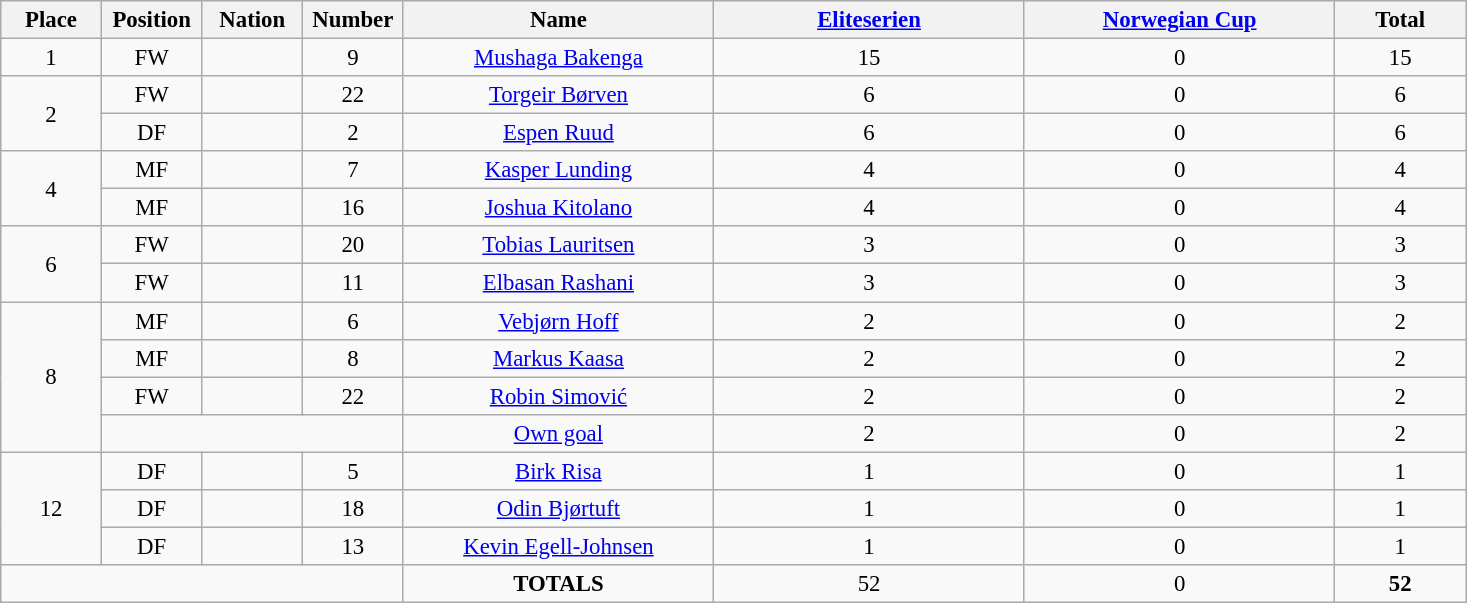<table class="wikitable" style="font-size: 95%; text-align: center;">
<tr>
<th width=60>Place</th>
<th width=60>Position</th>
<th width=60>Nation</th>
<th width=60>Number</th>
<th width=200>Name</th>
<th width=200><a href='#'>Eliteserien</a></th>
<th width=200><a href='#'>Norwegian Cup</a></th>
<th width=80><strong>Total</strong></th>
</tr>
<tr>
<td>1</td>
<td>FW</td>
<td></td>
<td>9</td>
<td><a href='#'>Mushaga Bakenga</a></td>
<td>15</td>
<td>0</td>
<td>15</td>
</tr>
<tr>
<td rowspan="2">2</td>
<td>FW</td>
<td></td>
<td>22</td>
<td><a href='#'>Torgeir Børven</a></td>
<td>6</td>
<td>0</td>
<td>6</td>
</tr>
<tr>
<td>DF</td>
<td></td>
<td>2</td>
<td><a href='#'>Espen Ruud</a></td>
<td>6</td>
<td>0</td>
<td>6</td>
</tr>
<tr>
<td rowspan="2">4</td>
<td>MF</td>
<td></td>
<td>7</td>
<td><a href='#'>Kasper Lunding</a></td>
<td>4</td>
<td>0</td>
<td>4</td>
</tr>
<tr>
<td>MF</td>
<td></td>
<td>16</td>
<td><a href='#'>Joshua Kitolano</a></td>
<td>4</td>
<td>0</td>
<td>4</td>
</tr>
<tr>
<td rowspan="2">6</td>
<td>FW</td>
<td></td>
<td>20</td>
<td><a href='#'>Tobias Lauritsen</a></td>
<td>3</td>
<td>0</td>
<td>3</td>
</tr>
<tr>
<td>FW</td>
<td></td>
<td>11</td>
<td><a href='#'>Elbasan Rashani</a></td>
<td>3</td>
<td>0</td>
<td>3</td>
</tr>
<tr>
<td rowspan="4">8</td>
<td>MF</td>
<td></td>
<td>6</td>
<td><a href='#'>Vebjørn Hoff</a></td>
<td>2</td>
<td>0</td>
<td>2</td>
</tr>
<tr>
<td>MF</td>
<td></td>
<td>8</td>
<td><a href='#'>Markus Kaasa</a></td>
<td>2</td>
<td>0</td>
<td>2</td>
</tr>
<tr>
<td>FW</td>
<td></td>
<td>22</td>
<td><a href='#'>Robin Simović</a></td>
<td>2</td>
<td>0</td>
<td>2</td>
</tr>
<tr>
<td colspan="3"></td>
<td><a href='#'>Own goal</a></td>
<td>2</td>
<td>0</td>
<td>2</td>
</tr>
<tr>
<td rowspan="3">12</td>
<td>DF</td>
<td></td>
<td>5</td>
<td><a href='#'>Birk Risa</a></td>
<td>1</td>
<td>0</td>
<td>1</td>
</tr>
<tr>
<td>DF</td>
<td></td>
<td>18</td>
<td><a href='#'>Odin Bjørtuft</a></td>
<td>1</td>
<td>0</td>
<td>1</td>
</tr>
<tr>
<td>DF</td>
<td></td>
<td>13</td>
<td><a href='#'>Kevin Egell-Johnsen</a></td>
<td>1</td>
<td>0</td>
<td>1</td>
</tr>
<tr>
<td colspan="4"></td>
<td><strong>TOTALS</strong></td>
<td>52</td>
<td>0</td>
<td><strong>52</strong></td>
</tr>
</table>
